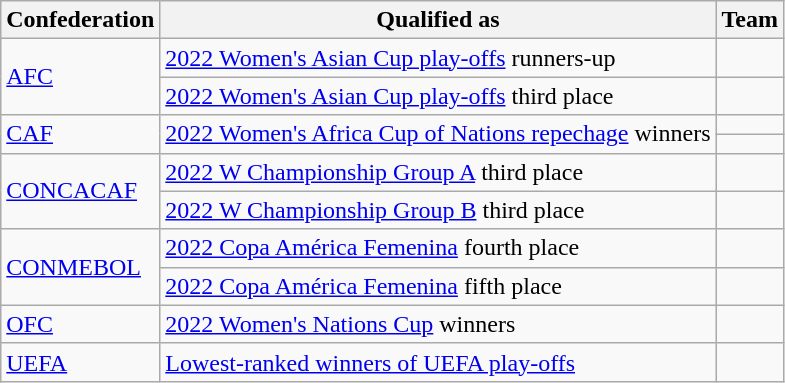<table class="wikitable">
<tr>
<th>Confederation</th>
<th>Qualified as</th>
<th>Team</th>
</tr>
<tr>
<td rowspan="2"><a href='#'>AFC</a></td>
<td><a href='#'>2022 Women's Asian Cup play-offs</a> runners-up</td>
<td></td>
</tr>
<tr>
<td><a href='#'>2022 Women's Asian Cup play-offs</a> third place</td>
<td></td>
</tr>
<tr>
<td rowspan="2"><a href='#'>CAF</a></td>
<td rowspan="2"><a href='#'>2022 Women's Africa Cup of Nations repechage</a> winners</td>
<td></td>
</tr>
<tr>
<td></td>
</tr>
<tr>
<td rowspan="2"><a href='#'>CONCACAF</a></td>
<td><a href='#'>2022 W Championship Group A</a> third place</td>
<td></td>
</tr>
<tr>
<td><a href='#'>2022 W Championship Group B</a> third place</td>
<td></td>
</tr>
<tr>
<td rowspan="2"><a href='#'>CONMEBOL</a></td>
<td><a href='#'>2022 Copa América Femenina</a> fourth place</td>
<td></td>
</tr>
<tr>
<td><a href='#'>2022 Copa América Femenina</a> fifth place</td>
<td></td>
</tr>
<tr>
<td><a href='#'>OFC</a></td>
<td><a href='#'>2022 Women's Nations Cup</a> winners</td>
<td></td>
</tr>
<tr>
<td><a href='#'>UEFA</a></td>
<td><a href='#'>Lowest-ranked winners of UEFA play-offs</a></td>
<td></td>
</tr>
</table>
